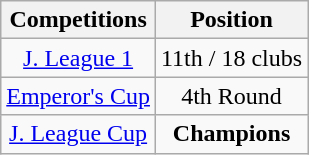<table class="wikitable" style="text-align:center;">
<tr>
<th>Competitions</th>
<th>Position</th>
</tr>
<tr>
<td><a href='#'>J. League 1</a></td>
<td>11th / 18 clubs</td>
</tr>
<tr>
<td><a href='#'>Emperor's Cup</a></td>
<td>4th Round</td>
</tr>
<tr>
<td><a href='#'>J. League Cup</a></td>
<td><strong>Champions</strong></td>
</tr>
</table>
